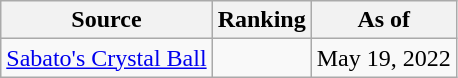<table class="wikitable" style="text-align:center">
<tr>
<th>Source</th>
<th>Ranking</th>
<th>As of</th>
</tr>
<tr>
<td align=left><a href='#'>Sabato's Crystal Ball</a></td>
<td></td>
<td>May 19, 2022</td>
</tr>
</table>
